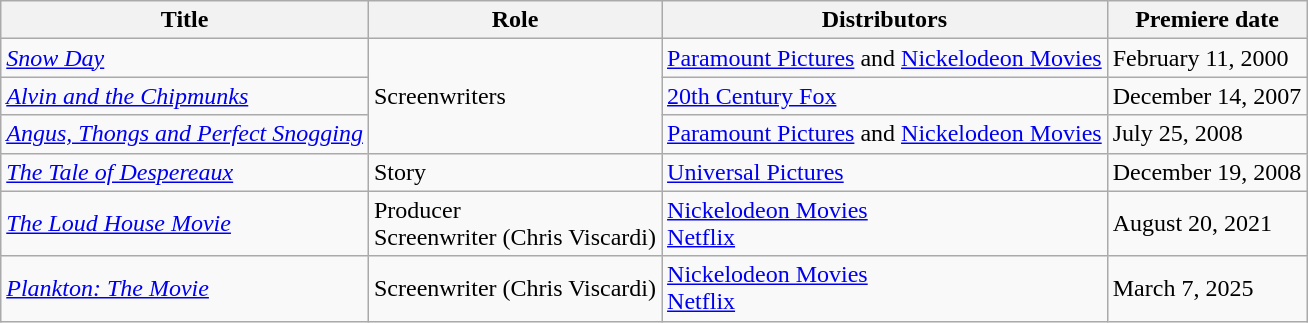<table class="wikitable">
<tr>
<th>Title</th>
<th>Role</th>
<th>Distributors</th>
<th>Premiere date</th>
</tr>
<tr>
<td><em><a href='#'>Snow Day</a></em></td>
<td rowspan="3">Screenwriters</td>
<td><a href='#'>Paramount Pictures</a> and <a href='#'>Nickelodeon Movies</a></td>
<td>February 11, 2000</td>
</tr>
<tr>
<td><em><a href='#'>Alvin and the Chipmunks</a></em></td>
<td><a href='#'>20th Century Fox</a></td>
<td>December 14, 2007</td>
</tr>
<tr>
<td><em><a href='#'>Angus, Thongs and Perfect Snogging</a></em></td>
<td><a href='#'>Paramount Pictures</a> and <a href='#'>Nickelodeon Movies</a></td>
<td>July 25, 2008</td>
</tr>
<tr>
<td><em><a href='#'>The Tale of Despereaux</a></em></td>
<td>Story</td>
<td><a href='#'>Universal Pictures</a></td>
<td>December 19, 2008</td>
</tr>
<tr>
<td><em><a href='#'>The Loud House Movie</a></em></td>
<td>Producer<br>Screenwriter (Chris Viscardi)</td>
<td><a href='#'>Nickelodeon Movies</a><br> <a href='#'>Netflix</a></td>
<td>August 20, 2021</td>
</tr>
<tr>
<td><em><a href='#'>Plankton: The Movie</a></em></td>
<td>Screenwriter (Chris Viscardi)</td>
<td><a href='#'>Nickelodeon Movies</a><br><a href='#'>Netflix</a></td>
<td>March 7, 2025</td>
</tr>
</table>
